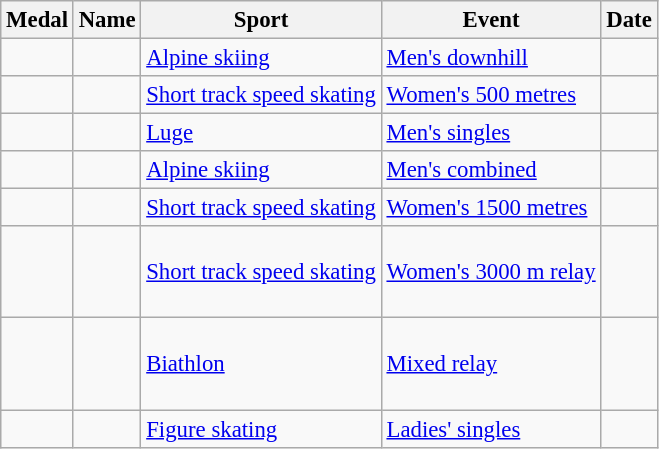<table class="wikitable sortable" style="font-size:95%">
<tr>
<th>Medal</th>
<th>Name</th>
<th>Sport</th>
<th>Event</th>
<th>Date</th>
</tr>
<tr>
<td></td>
<td></td>
<td><a href='#'>Alpine skiing</a></td>
<td><a href='#'>Men's downhill</a></td>
<td></td>
</tr>
<tr>
<td></td>
<td></td>
<td><a href='#'>Short track speed skating</a></td>
<td><a href='#'>Women's 500 metres</a></td>
<td></td>
</tr>
<tr>
<td></td>
<td></td>
<td><a href='#'>Luge</a></td>
<td><a href='#'>Men's singles</a></td>
<td></td>
</tr>
<tr>
<td></td>
<td></td>
<td><a href='#'>Alpine skiing</a></td>
<td><a href='#'>Men's combined</a></td>
<td></td>
</tr>
<tr>
<td></td>
<td></td>
<td><a href='#'>Short track speed skating</a></td>
<td><a href='#'>Women's 1500 metres</a></td>
<td></td>
</tr>
<tr>
<td></td>
<td><br><br><br></td>
<td><a href='#'>Short track speed skating</a></td>
<td><a href='#'>Women's 3000 m relay</a></td>
<td></td>
</tr>
<tr>
<td></td>
<td><br><br><br></td>
<td><a href='#'>Biathlon</a></td>
<td><a href='#'>Mixed relay</a></td>
<td></td>
</tr>
<tr>
<td></td>
<td></td>
<td><a href='#'>Figure skating</a></td>
<td><a href='#'>Ladies' singles</a></td>
<td></td>
</tr>
</table>
